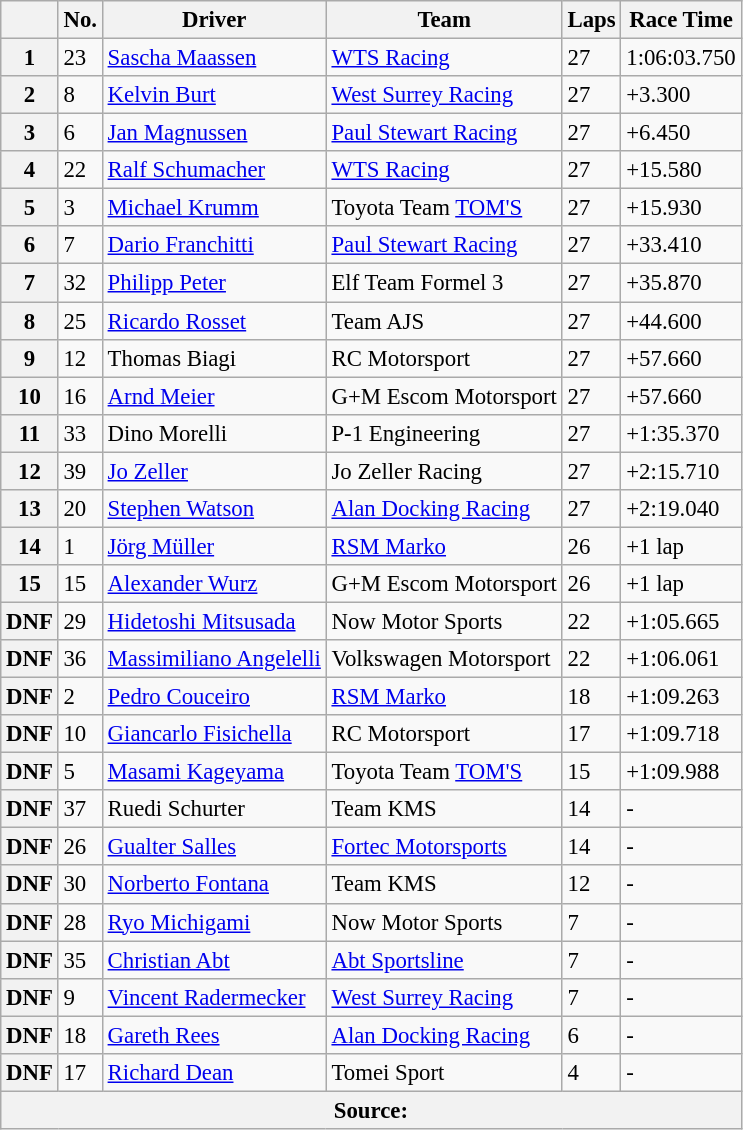<table class="wikitable" style="font-size: 95%;">
<tr>
<th></th>
<th>No.</th>
<th>Driver</th>
<th>Team</th>
<th>Laps</th>
<th>Race Time</th>
</tr>
<tr>
<th>1</th>
<td>23</td>
<td> <a href='#'>Sascha Maassen</a></td>
<td><a href='#'>WTS Racing</a></td>
<td>27</td>
<td>1:06:03.750</td>
</tr>
<tr>
<th>2</th>
<td>8</td>
<td> <a href='#'>Kelvin Burt</a></td>
<td><a href='#'>West Surrey Racing</a></td>
<td>27</td>
<td>+3.300</td>
</tr>
<tr>
<th>3</th>
<td>6</td>
<td> <a href='#'>Jan Magnussen</a></td>
<td><a href='#'>Paul Stewart Racing</a></td>
<td>27</td>
<td>+6.450</td>
</tr>
<tr>
<th>4</th>
<td>22</td>
<td> <a href='#'>Ralf Schumacher</a></td>
<td><a href='#'>WTS Racing</a></td>
<td>27</td>
<td>+15.580</td>
</tr>
<tr>
<th>5</th>
<td>3</td>
<td> <a href='#'>Michael Krumm</a></td>
<td>Toyota Team <a href='#'>TOM'S</a></td>
<td>27</td>
<td>+15.930</td>
</tr>
<tr>
<th>6</th>
<td>7</td>
<td> <a href='#'>Dario Franchitti</a></td>
<td><a href='#'>Paul Stewart Racing</a></td>
<td>27</td>
<td>+33.410</td>
</tr>
<tr>
<th>7</th>
<td>32</td>
<td> <a href='#'>Philipp Peter</a></td>
<td>Elf Team Formel 3</td>
<td>27</td>
<td>+35.870</td>
</tr>
<tr>
<th>8</th>
<td>25</td>
<td> <a href='#'>Ricardo Rosset</a></td>
<td>Team AJS</td>
<td>27</td>
<td>+44.600</td>
</tr>
<tr>
<th>9</th>
<td>12</td>
<td> Thomas Biagi</td>
<td>RC Motorsport</td>
<td>27</td>
<td>+57.660</td>
</tr>
<tr>
<th>10</th>
<td>16</td>
<td> <a href='#'>Arnd Meier</a></td>
<td>G+M Escom Motorsport</td>
<td>27</td>
<td>+57.660</td>
</tr>
<tr>
<th>11</th>
<td>33</td>
<td> Dino Morelli</td>
<td>P-1 Engineering</td>
<td>27</td>
<td>+1:35.370</td>
</tr>
<tr>
<th>12</th>
<td>39</td>
<td> <a href='#'>Jo Zeller</a></td>
<td>Jo Zeller Racing</td>
<td>27</td>
<td>+2:15.710</td>
</tr>
<tr>
<th>13</th>
<td>20</td>
<td> <a href='#'>Stephen Watson</a></td>
<td><a href='#'>Alan Docking Racing</a></td>
<td>27</td>
<td>+2:19.040</td>
</tr>
<tr>
<th>14</th>
<td>1</td>
<td> <a href='#'>Jörg Müller</a></td>
<td><a href='#'>RSM Marko</a></td>
<td>26</td>
<td>+1 lap</td>
</tr>
<tr>
<th>15</th>
<td>15</td>
<td> <a href='#'>Alexander Wurz</a></td>
<td>G+M Escom Motorsport</td>
<td>26</td>
<td>+1 lap</td>
</tr>
<tr>
<th>DNF</th>
<td>29</td>
<td> <a href='#'>Hidetoshi Mitsusada</a></td>
<td>Now Motor Sports</td>
<td>22</td>
<td>+1:05.665</td>
</tr>
<tr>
<th>DNF</th>
<td>36</td>
<td> <a href='#'>Massimiliano Angelelli</a></td>
<td>Volkswagen Motorsport</td>
<td>22</td>
<td>+1:06.061</td>
</tr>
<tr>
<th>DNF</th>
<td>2</td>
<td> <a href='#'>Pedro Couceiro</a></td>
<td><a href='#'>RSM Marko</a></td>
<td>18</td>
<td>+1:09.263</td>
</tr>
<tr>
<th>DNF</th>
<td>10</td>
<td> <a href='#'>Giancarlo Fisichella</a></td>
<td>RC Motorsport</td>
<td>17</td>
<td>+1:09.718</td>
</tr>
<tr>
<th>DNF</th>
<td>5</td>
<td> <a href='#'>Masami Kageyama</a></td>
<td>Toyota Team <a href='#'>TOM'S</a></td>
<td>15</td>
<td>+1:09.988</td>
</tr>
<tr>
<th>DNF</th>
<td>37</td>
<td> Ruedi Schurter</td>
<td>Team KMS</td>
<td>14</td>
<td>-</td>
</tr>
<tr>
<th>DNF</th>
<td>26</td>
<td> <a href='#'>Gualter Salles</a></td>
<td><a href='#'>Fortec Motorsports</a></td>
<td>14</td>
<td>-</td>
</tr>
<tr>
<th>DNF</th>
<td>30</td>
<td> <a href='#'>Norberto Fontana</a></td>
<td>Team KMS</td>
<td>12</td>
<td>-</td>
</tr>
<tr>
<th>DNF</th>
<td>28</td>
<td> <a href='#'>Ryo Michigami</a></td>
<td>Now Motor Sports</td>
<td>7</td>
<td>-</td>
</tr>
<tr>
<th>DNF</th>
<td>35</td>
<td> <a href='#'>Christian Abt</a></td>
<td><a href='#'>Abt Sportsline</a></td>
<td>7</td>
<td>-</td>
</tr>
<tr>
<th>DNF</th>
<td>9</td>
<td> <a href='#'>Vincent Radermecker</a></td>
<td><a href='#'>West Surrey Racing</a></td>
<td>7</td>
<td>-</td>
</tr>
<tr>
<th>DNF</th>
<td>18</td>
<td> <a href='#'>Gareth Rees</a></td>
<td><a href='#'>Alan Docking Racing</a></td>
<td>6</td>
<td>-</td>
</tr>
<tr>
<th>DNF</th>
<td>17</td>
<td> <a href='#'>Richard Dean</a></td>
<td>Tomei Sport</td>
<td>4</td>
<td>-</td>
</tr>
<tr>
<th colspan="6">Source:</th>
</tr>
</table>
